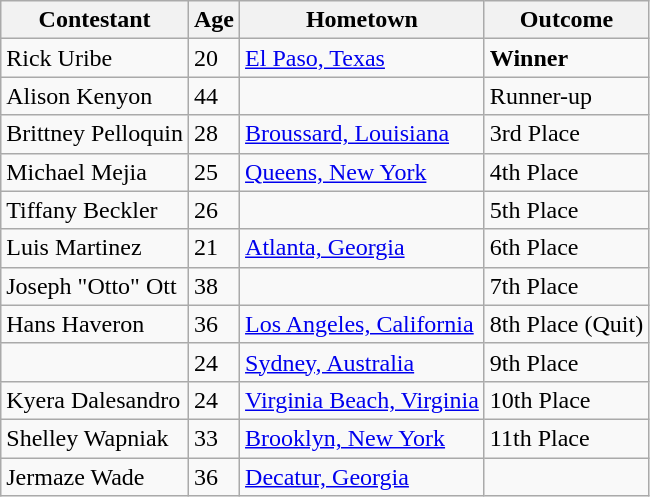<table class="wikitable sortable">
<tr>
<th>Contestant</th>
<th>Age</th>
<th>Hometown</th>
<th>Outcome</th>
</tr>
<tr>
<td>Rick Uribe</td>
<td>20</td>
<td><a href='#'>El Paso, Texas</a></td>
<td><strong>Winner</strong></td>
</tr>
<tr>
<td>Alison Kenyon</td>
<td>44</td>
<td></td>
<td>Runner-up</td>
</tr>
<tr>
<td>Brittney Pelloquin</td>
<td>28</td>
<td><a href='#'>Broussard, Louisiana</a></td>
<td>3rd Place</td>
</tr>
<tr>
<td>Michael Mejia</td>
<td>25</td>
<td><a href='#'>Queens, New York</a></td>
<td>4th Place</td>
</tr>
<tr>
<td>Tiffany Beckler</td>
<td>26</td>
<td></td>
<td>5th Place</td>
</tr>
<tr>
<td>Luis Martinez</td>
<td>21</td>
<td><a href='#'>Atlanta, Georgia</a></td>
<td>6th Place</td>
</tr>
<tr>
<td>Joseph "Otto" Ott</td>
<td>38</td>
<td></td>
<td>7th Place</td>
</tr>
<tr>
<td>Hans Haveron</td>
<td>36</td>
<td><a href='#'>Los Angeles, California</a></td>
<td>8th Place (Quit)</td>
</tr>
<tr>
<td></td>
<td>24</td>
<td><a href='#'>Sydney, Australia</a></td>
<td>9th Place</td>
</tr>
<tr>
<td>Kyera Dalesandro</td>
<td>24</td>
<td><a href='#'>Virginia Beach, Virginia</a></td>
<td>10th Place</td>
</tr>
<tr>
<td>Shelley Wapniak</td>
<td>33</td>
<td><a href='#'>Brooklyn, New York</a></td>
<td>11th Place</td>
</tr>
<tr>
<td>Jermaze Wade</td>
<td>36</td>
<td><a href='#'>Decatur, Georgia</a></td>
<td></td>
</tr>
</table>
